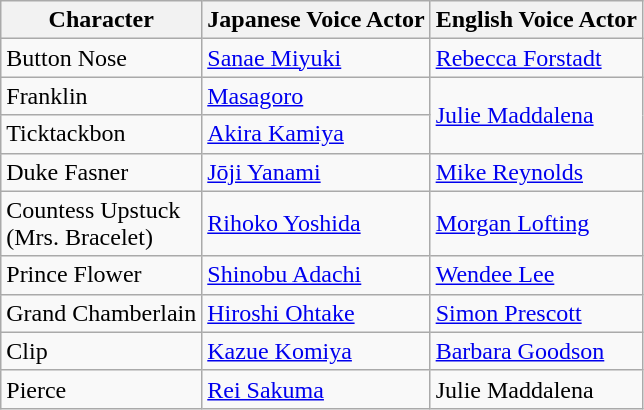<table class=wikitable>
<tr>
<th>Character</th>
<th>Japanese Voice Actor</th>
<th>English Voice Actor</th>
</tr>
<tr>
<td>Button Nose</td>
<td><a href='#'>Sanae Miyuki</a></td>
<td><a href='#'>Rebecca Forstadt</a></td>
</tr>
<tr>
<td>Franklin</td>
<td><a href='#'>Masagoro</a></td>
<td rowspan="2"><a href='#'>Julie Maddalena</a></td>
</tr>
<tr>
<td>Ticktackbon</td>
<td><a href='#'>Akira Kamiya</a></td>
</tr>
<tr>
<td>Duke Fasner</td>
<td><a href='#'>Jōji Yanami</a></td>
<td><a href='#'>Mike Reynolds</a></td>
</tr>
<tr>
<td>Countess Upstuck<br>(Mrs. Bracelet)</td>
<td><a href='#'>Rihoko Yoshida</a></td>
<td><a href='#'>Morgan Lofting</a></td>
</tr>
<tr>
<td>Prince Flower</td>
<td><a href='#'>Shinobu Adachi</a></td>
<td><a href='#'>Wendee Lee</a></td>
</tr>
<tr>
<td>Grand Chamberlain</td>
<td><a href='#'>Hiroshi Ohtake</a></td>
<td><a href='#'>Simon Prescott</a></td>
</tr>
<tr>
<td>Clip</td>
<td><a href='#'>Kazue Komiya</a></td>
<td><a href='#'>Barbara Goodson</a></td>
</tr>
<tr>
<td>Pierce</td>
<td><a href='#'>Rei Sakuma</a></td>
<td>Julie Maddalena</td>
</tr>
</table>
